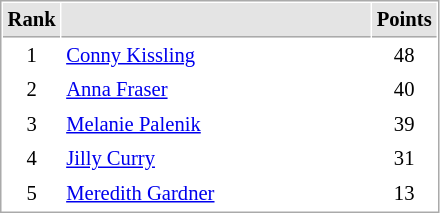<table cellspacing="1" cellpadding="3" style="border:1px solid #AAAAAA;font-size:86%">
<tr bgcolor="#E4E4E4">
<th style="border-bottom:1px solid #AAAAAA" width=10>Rank</th>
<th style="border-bottom:1px solid #AAAAAA" width=200></th>
<th style="border-bottom:1px solid #AAAAAA" width=20>Points</th>
</tr>
<tr>
<td align="center">1</td>
<td> <a href='#'>Conny Kissling</a></td>
<td align=center>48</td>
</tr>
<tr>
<td align="center">2</td>
<td> <a href='#'>Anna Fraser</a></td>
<td align=center>40</td>
</tr>
<tr>
<td align="center">3</td>
<td> <a href='#'>Melanie Palenik</a></td>
<td align=center>39</td>
</tr>
<tr>
<td align="center">4</td>
<td> <a href='#'>Jilly Curry</a></td>
<td align=center>31</td>
</tr>
<tr>
<td align="center">5</td>
<td> <a href='#'>Meredith Gardner</a></td>
<td align=center>13</td>
</tr>
</table>
